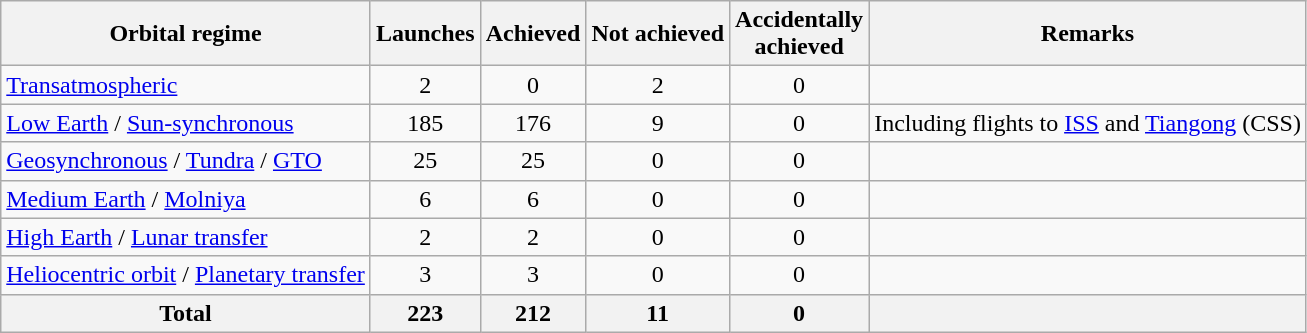<table class="wikitable sortable" style=text-align:center>
<tr>
<th>Orbital regime</th>
<th>Launches</th>
<th>Achieved</th>
<th>Not achieved</th>
<th>Accidentally <br> achieved</th>
<th>Remarks</th>
</tr>
<tr>
<td align=left><a href='#'>Transatmospheric</a></td>
<td>2</td>
<td>0</td>
<td>2</td>
<td>0</td>
<td></td>
</tr>
<tr>
<td align=left><a href='#'>Low Earth</a> / <a href='#'>Sun-synchronous</a></td>
<td>185</td>
<td>176</td>
<td>9</td>
<td>0</td>
<td align=left>Including flights to <a href='#'>ISS</a> and <a href='#'>Tiangong</a> (CSS)</td>
</tr>
<tr>
<td align=left><a href='#'>Geosynchronous</a> / <a href='#'>Tundra</a> / <a href='#'>GTO</a></td>
<td>25</td>
<td>25</td>
<td>0</td>
<td>0</td>
<td></td>
</tr>
<tr>
<td align=left><a href='#'>Medium Earth</a> / <a href='#'>Molniya</a></td>
<td>6</td>
<td>6</td>
<td>0</td>
<td>0</td>
<td></td>
</tr>
<tr>
<td align=left><a href='#'>High Earth</a> / <a href='#'>Lunar transfer</a></td>
<td>2</td>
<td>2</td>
<td>0</td>
<td>0</td>
<td></td>
</tr>
<tr>
<td align=left><a href='#'>Heliocentric orbit</a> / <a href='#'>Planetary transfer</a></td>
<td>3</td>
<td>3</td>
<td>0</td>
<td>0</td>
<td></td>
</tr>
<tr class="sortbottom">
<th>Total</th>
<th>223</th>
<th>212</th>
<th>11</th>
<th>0</th>
<th></th>
</tr>
</table>
